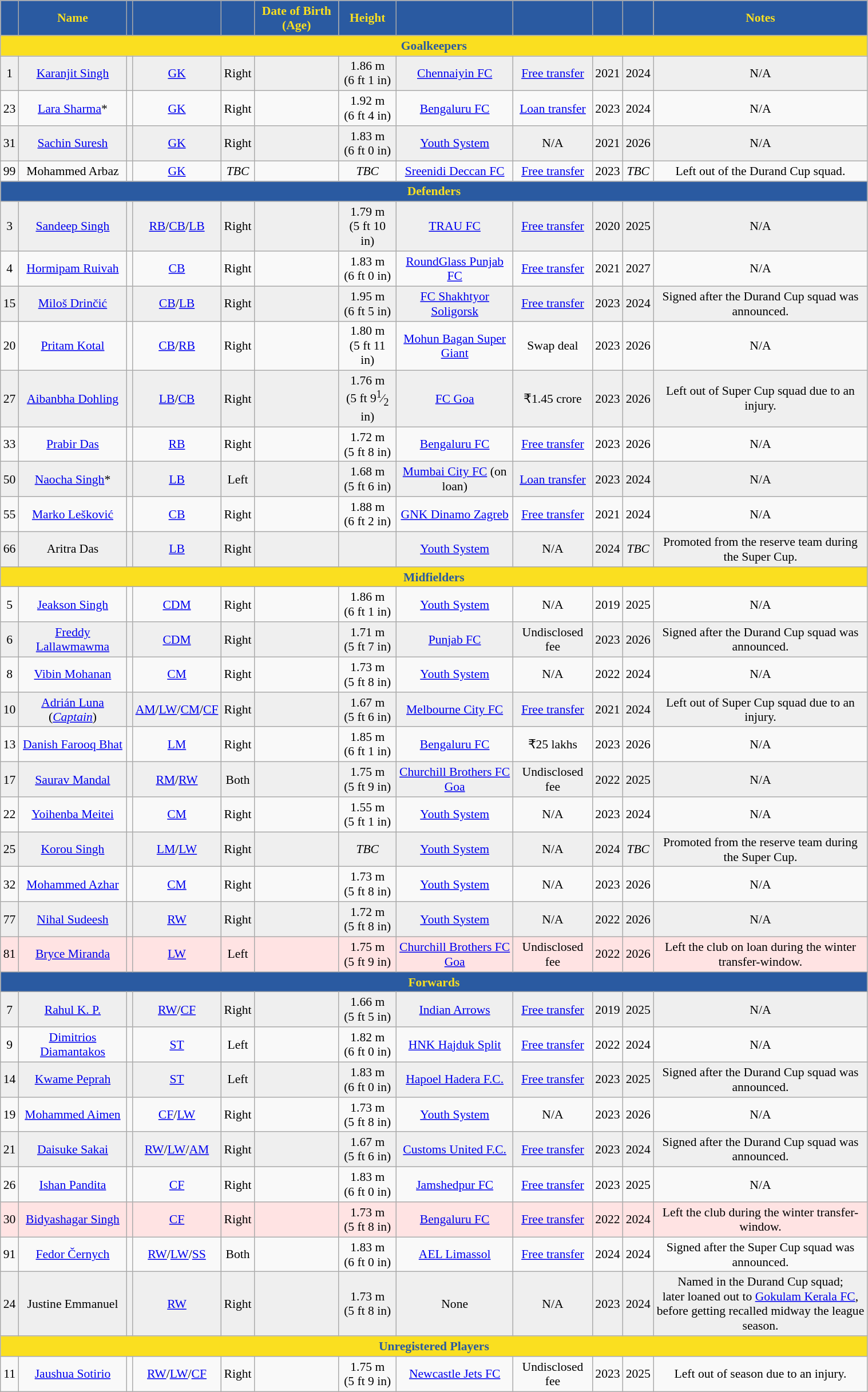<table class="wikitable" style="text-align:center; font-size:90%; width:80%;">
<tr>
<th style="background:#2A5AA1; color:#FADF20; text-align:center;"></th>
<th style="background:#2A5AA1; color:#FADF20; text-align:center;">Name</th>
<th style="background:#2A5AA1; color:#FADF20; text-align:center;"></th>
<th style="background:#2A5AA1; color:#FADF20; text-align:center;"></th>
<th style="background:#2A5AA1; color:#FADF20; text-align:center;"></th>
<th style="background:#2A5AA1; color:#FADF20; text-align:center;">Date of Birth (Age)</th>
<th style="background:#2A5AA1; color:#FADF20; text-align:center;">Height</th>
<th style="background:#2A5AA1; color:#FADF20; text-align:center;"></th>
<th style="background:#2A5AA1; color:#FADF20; text-align:center;"></th>
<th style="background:#2A5AA1; color:#FADF20; text-align:center;"></th>
<th style="background:#2A5AA1; color:#FADF20; text-align:center;"></th>
<th style="background:#2A5AA1; color:#FADF20; text-align:center;">Notes</th>
</tr>
<tr>
<th colspan="12" style="background:#FADF20; color:#2A5AA1; text-align:center;">Goalkeepers</th>
</tr>
<tr bgcolor="#EFEFEF">
<td>1</td>
<td><a href='#'>Karanjit Singh</a></td>
<td></td>
<td><a href='#'>GK</a></td>
<td>Right</td>
<td></td>
<td>1.86 m<br>(6 ft 1 in)</td>
<td> <a href='#'>Chennaiyin FC</a></td>
<td><a href='#'>Free transfer</a></td>
<td>2021</td>
<td>2024</td>
<td>N/A</td>
</tr>
<tr>
<td>23</td>
<td><a href='#'>Lara Sharma</a>*</td>
<td></td>
<td><a href='#'>GK</a></td>
<td>Right</td>
<td></td>
<td>1.92 m<br>(6 ft 4 in)</td>
<td> <a href='#'>Bengaluru FC</a></td>
<td><a href='#'>Loan transfer</a></td>
<td>2023</td>
<td>2024</td>
<td>N/A</td>
</tr>
<tr bgcolor="#EFEFEF">
<td>31</td>
<td><a href='#'>Sachin Suresh</a></td>
<td></td>
<td><a href='#'>GK</a></td>
<td>Right</td>
<td></td>
<td>1.83 m<br>(6 ft 0 in)</td>
<td><a href='#'>Youth System</a></td>
<td>N/A</td>
<td>2021</td>
<td>2026</td>
<td>N/A</td>
</tr>
<tr>
<td>99</td>
<td>Mohammed Arbaz</td>
<td></td>
<td><a href='#'>GK</a></td>
<td><em>TBC</em></td>
<td></td>
<td><em>TBC</em></td>
<td> <a href='#'>Sreenidi Deccan FC</a></td>
<td><a href='#'>Free transfer</a></td>
<td>2023</td>
<td><em>TBC</em></td>
<td>Left out of the Durand Cup squad.</td>
</tr>
<tr>
<th colspan="12" style="background:#2A5AA1; color:#FADF20; text-align:center;">Defenders</th>
</tr>
<tr bgcolor="#EFEFEF">
<td>3</td>
<td><a href='#'>Sandeep Singh</a></td>
<td></td>
<td><a href='#'>RB</a>/<a href='#'>CB</a>/<a href='#'>LB</a></td>
<td>Right</td>
<td></td>
<td>1.79 m<br>(5 ft 10 in)</td>
<td> <a href='#'>TRAU FC</a></td>
<td><a href='#'>Free transfer</a></td>
<td>2020</td>
<td>2025</td>
<td>N/A</td>
</tr>
<tr>
<td>4</td>
<td><a href='#'>Hormipam Ruivah</a></td>
<td></td>
<td><a href='#'>CB</a></td>
<td>Right</td>
<td></td>
<td>1.83 m<br>(6 ft 0 in)</td>
<td> <a href='#'>RoundGlass Punjab FC</a></td>
<td><a href='#'>Free transfer</a></td>
<td>2021</td>
<td>2027</td>
<td>N/A</td>
</tr>
<tr bgcolor="#EFEFEF">
<td>15</td>
<td><a href='#'>Miloš Drinčić</a></td>
<td></td>
<td><a href='#'>CB</a>/<a href='#'>LB</a></td>
<td>Right</td>
<td></td>
<td>1.95 m<br>(6 ft 5 in)</td>
<td> <a href='#'>FC Shakhtyor Soligorsk</a></td>
<td><a href='#'>Free transfer</a></td>
<td>2023</td>
<td>2024</td>
<td>Signed after the Durand Cup squad was announced.</td>
</tr>
<tr>
<td>20</td>
<td><a href='#'>Pritam Kotal</a></td>
<td></td>
<td><a href='#'>CB</a>/<a href='#'>RB</a></td>
<td>Right</td>
<td></td>
<td>1.80 m<br>(5 ft 11 in)</td>
<td> <a href='#'>Mohun Bagan Super Giant</a></td>
<td>Swap deal </td>
<td>2023</td>
<td>2026</td>
<td>N/A</td>
</tr>
<tr bgcolor="#EFEFEF">
<td>27</td>
<td><a href='#'>Aibanbha Dohling</a></td>
<td></td>
<td><a href='#'>LB</a>/<a href='#'>CB</a></td>
<td>Right</td>
<td></td>
<td>1.76 m<br>(5 ft 9<sup>1</sup>⁄<sub>2</sub> in)</td>
<td> <a href='#'>FC Goa</a></td>
<td>₹1.45 crore</td>
<td>2023</td>
<td>2026</td>
<td>Left out of Super Cup squad due to an injury.</td>
</tr>
<tr>
<td>33</td>
<td><a href='#'>Prabir Das</a></td>
<td></td>
<td><a href='#'>RB</a></td>
<td>Right</td>
<td></td>
<td>1.72 m<br>(5 ft 8 in)</td>
<td> <a href='#'>Bengaluru FC</a></td>
<td><a href='#'>Free transfer</a></td>
<td>2023</td>
<td>2026</td>
<td>N/A</td>
</tr>
<tr bgcolor="#EFEFEF">
<td>50</td>
<td><a href='#'>Naocha Singh</a>*</td>
<td></td>
<td><a href='#'>LB</a></td>
<td>Left</td>
<td></td>
<td>1.68 m<br>(5 ft 6 in)</td>
<td> <a href='#'>Mumbai City FC</a> (on loan)</td>
<td><a href='#'>Loan transfer</a></td>
<td>2023</td>
<td>2024</td>
<td>N/A</td>
</tr>
<tr>
<td>55</td>
<td><a href='#'>Marko Lešković</a></td>
<td></td>
<td><a href='#'>CB</a></td>
<td>Right</td>
<td></td>
<td>1.88 m<br>(6 ft 2 in)</td>
<td> <a href='#'>GNK Dinamo Zagreb</a></td>
<td><a href='#'>Free transfer</a></td>
<td>2021</td>
<td>2024</td>
<td>N/A</td>
</tr>
<tr bgcolor="#EFEFEF">
<td>66</td>
<td>Aritra Das</td>
<td></td>
<td><a href='#'>LB</a></td>
<td>Right</td>
<td></td>
<td></td>
<td><a href='#'>Youth System</a></td>
<td>N/A</td>
<td>2024</td>
<td><em>TBC</em></td>
<td>Promoted from the reserve team during the Super Cup.</td>
</tr>
<tr>
<th colspan="12" style="background:#FADF20; color:#2A5AA1; text-align:center;">Midfielders</th>
</tr>
<tr>
<td>5</td>
<td><a href='#'>Jeakson Singh</a></td>
<td></td>
<td><a href='#'>CDM</a></td>
<td>Right</td>
<td></td>
<td>1.86 m<br>(6 ft 1 in)</td>
<td><a href='#'>Youth System</a></td>
<td>N/A</td>
<td>2019</td>
<td>2025</td>
<td>N/A</td>
</tr>
<tr bgcolor="#EFEFEF">
<td>6</td>
<td><a href='#'>Freddy Lallawmawma</a></td>
<td></td>
<td><a href='#'>CDM</a></td>
<td>Right</td>
<td></td>
<td>1.71 m<br>(5 ft 7 in)</td>
<td> <a href='#'>Punjab FC</a></td>
<td>Undisclosed fee</td>
<td>2023</td>
<td>2026</td>
<td>Signed after the Durand Cup squad was announced.</td>
</tr>
<tr>
<td>8</td>
<td><a href='#'>Vibin Mohanan</a></td>
<td></td>
<td><a href='#'>CM</a></td>
<td>Right</td>
<td></td>
<td>1.73 m<br>(5 ft 8 in)</td>
<td><a href='#'>Youth System</a></td>
<td>N/A</td>
<td>2022</td>
<td>2024</td>
<td>N/A</td>
</tr>
<tr bgcolor="#EFEFEF">
<td>10</td>
<td><a href='#'>Adrián Luna</a> (<a href='#'><em>Captain</em></a>)</td>
<td></td>
<td><a href='#'>AM</a>/<a href='#'>LW</a>/<a href='#'>CM</a>/<a href='#'>CF</a></td>
<td>Right</td>
<td></td>
<td>1.67 m<br>(5 ft 6 in)</td>
<td> <a href='#'>Melbourne City FC</a></td>
<td><a href='#'>Free transfer</a></td>
<td>2021</td>
<td>2024</td>
<td>Left out of Super Cup squad due to an injury.</td>
</tr>
<tr>
<td>13</td>
<td><a href='#'>Danish Farooq Bhat</a></td>
<td></td>
<td><a href='#'>LM</a></td>
<td>Right</td>
<td></td>
<td>1.85 m<br>(6 ft 1 in)</td>
<td> <a href='#'>Bengaluru FC</a></td>
<td>₹25 lakhs</td>
<td>2023</td>
<td>2026</td>
<td>N/A</td>
</tr>
<tr bgcolor="#EFEFEF">
<td>17</td>
<td><a href='#'>Saurav Mandal</a></td>
<td></td>
<td><a href='#'>RM</a>/<a href='#'>RW</a></td>
<td>Both</td>
<td></td>
<td>1.75 m<br>(5 ft 9 in)</td>
<td> <a href='#'>Churchill Brothers FC Goa</a></td>
<td>Undisclosed fee</td>
<td>2022</td>
<td>2025</td>
<td>N/A</td>
</tr>
<tr>
<td>22</td>
<td><a href='#'>Yoihenba Meitei</a></td>
<td></td>
<td><a href='#'>CM</a></td>
<td>Right</td>
<td></td>
<td>1.55 m<br>(5 ft 1 in)</td>
<td><a href='#'>Youth System</a></td>
<td>N/A</td>
<td>2023</td>
<td>2024</td>
<td>N/A</td>
</tr>
<tr bgcolor="#EFEFEF">
<td>25</td>
<td><a href='#'>Korou Singh</a></td>
<td></td>
<td><a href='#'>LM</a>/<a href='#'>LW</a></td>
<td>Right</td>
<td></td>
<td><em>TBC</em></td>
<td><a href='#'>Youth System</a></td>
<td>N/A</td>
<td>2024</td>
<td><em>TBC</em></td>
<td>Promoted from the reserve team during the Super Cup.</td>
</tr>
<tr>
<td>32</td>
<td><a href='#'>Mohammed Azhar</a></td>
<td></td>
<td><a href='#'>CM</a></td>
<td>Right</td>
<td></td>
<td>1.73 m<br>(5 ft 8 in)</td>
<td><a href='#'>Youth System</a></td>
<td>N/A</td>
<td>2023</td>
<td>2026</td>
<td>N/A</td>
</tr>
<tr bgcolor="#EFEFEF">
<td>77</td>
<td><a href='#'>Nihal Sudeesh</a></td>
<td></td>
<td><a href='#'>RW</a></td>
<td>Right</td>
<td></td>
<td>1.72 m<br>(5 ft 8 in)</td>
<td><a href='#'>Youth System</a></td>
<td>N/A</td>
<td>2022</td>
<td>2026</td>
<td>N/A</td>
</tr>
<tr bgcolor="#FFE3E3">
<td>81</td>
<td><a href='#'>Bryce Miranda</a></td>
<td></td>
<td><a href='#'>LW</a></td>
<td>Left</td>
<td></td>
<td>1.75 m<br>(5 ft 9 in)</td>
<td> <a href='#'>Churchill Brothers FC Goa</a></td>
<td>Undisclosed fee</td>
<td>2022</td>
<td>2026</td>
<td>Left the club on loan during the winter transfer-window.</td>
</tr>
<tr>
<th colspan="12" style="background:#2A5AA1; color:#FADF20; text-align:center;">Forwards</th>
</tr>
<tr bgcolor="#EFEFEF">
<td>7</td>
<td><a href='#'>Rahul K. P.</a></td>
<td></td>
<td><a href='#'>RW</a>/<a href='#'>CF</a></td>
<td>Right</td>
<td></td>
<td>1.66 m<br>(5 ft 5 in)</td>
<td> <a href='#'>Indian Arrows</a></td>
<td><a href='#'>Free transfer</a></td>
<td>2019</td>
<td>2025</td>
<td>N/A</td>
</tr>
<tr>
<td>9</td>
<td><a href='#'>Dimitrios Diamantakos</a></td>
<td></td>
<td><a href='#'>ST</a></td>
<td>Left</td>
<td></td>
<td>1.82 m<br>(6 ft 0 in)</td>
<td> <a href='#'>HNK Hajduk Split</a></td>
<td><a href='#'>Free transfer</a></td>
<td>2022</td>
<td>2024</td>
<td>N/A</td>
</tr>
<tr bgcolor="#EFEFEF">
<td>14</td>
<td><a href='#'>Kwame Peprah</a></td>
<td></td>
<td><a href='#'>ST</a></td>
<td>Left</td>
<td></td>
<td>1.83 m<br>(6 ft 0 in)</td>
<td> <a href='#'>Hapoel Hadera F.C.</a></td>
<td><a href='#'>Free transfer</a></td>
<td>2023</td>
<td>2025</td>
<td>Signed after the Durand Cup squad was announced.</td>
</tr>
<tr>
<td>19</td>
<td><a href='#'>Mohammed Aimen</a></td>
<td></td>
<td><a href='#'>CF</a>/<a href='#'>LW</a></td>
<td>Right</td>
<td></td>
<td>1.73 m<br>(5 ft 8 in)</td>
<td><a href='#'>Youth System</a></td>
<td>N/A</td>
<td>2023</td>
<td>2026</td>
<td>N/A</td>
</tr>
<tr bgcolor="#EFEFEF">
<td>21</td>
<td><a href='#'>Daisuke Sakai</a></td>
<td></td>
<td><a href='#'>RW</a>/<a href='#'>LW</a>/<a href='#'>AM</a></td>
<td>Right</td>
<td></td>
<td>1.67 m<br>(5 ft 6 in)</td>
<td> <a href='#'>Customs United F.C.</a></td>
<td><a href='#'>Free transfer</a></td>
<td>2023</td>
<td>2024</td>
<td>Signed after the Durand Cup squad was announced.</td>
</tr>
<tr>
<td>26</td>
<td><a href='#'>Ishan Pandita</a></td>
<td></td>
<td><a href='#'>CF</a></td>
<td>Right</td>
<td></td>
<td>1.83 m<br>(6 ft 0 in)</td>
<td> <a href='#'>Jamshedpur FC</a></td>
<td><a href='#'>Free transfer</a></td>
<td>2023</td>
<td>2025</td>
<td>N/A</td>
</tr>
<tr bgcolor="#FFE3E3">
<td>30</td>
<td><a href='#'>Bidyashagar Singh</a></td>
<td></td>
<td><a href='#'>CF</a></td>
<td>Right</td>
<td></td>
<td>1.73 m<br>(5 ft 8 in)</td>
<td> <a href='#'>Bengaluru FC</a></td>
<td><a href='#'>Free transfer</a></td>
<td>2022</td>
<td>2024</td>
<td>Left the club during the winter transfer-window.</td>
</tr>
<tr>
<td>91</td>
<td><a href='#'>Fedor Černych</a></td>
<td></td>
<td><a href='#'>RW</a>/<a href='#'>LW</a>/<a href='#'>SS</a></td>
<td>Both</td>
<td></td>
<td>1.83 m<br>(6 ft 0 in)</td>
<td> <a href='#'>AEL Limassol</a></td>
<td><a href='#'>Free transfer</a></td>
<td>2024</td>
<td>2024</td>
<td>Signed after the Super Cup squad was announced.</td>
</tr>
<tr bgcolor="#EFEFEF">
<td>24</td>
<td>Justine Emmanuel</td>
<td></td>
<td><a href='#'>RW</a></td>
<td>Right</td>
<td></td>
<td>1.73 m<br>(5 ft 8 in)</td>
<td>None</td>
<td>N/A</td>
<td>2023</td>
<td>2024</td>
<td>Named in the Durand Cup squad;<br>later loaned out to <a href='#'>Gokulam Kerala FC</a>,<br>before getting recalled midway the league season.</td>
</tr>
<tr>
<th colspan="12" style="background:#FADF20; color:#2A5AA1; text-align:center;">Unregistered Players</th>
</tr>
<tr>
<td>11</td>
<td><a href='#'>Jaushua Sotirio</a></td>
<td></td>
<td><a href='#'>RW</a>/<a href='#'>LW</a>/<a href='#'>CF</a></td>
<td>Right</td>
<td></td>
<td>1.75 m<br>(5 ft 9 in)</td>
<td> <a href='#'>Newcastle Jets FC</a></td>
<td>Undisclosed fee</td>
<td>2023</td>
<td>2025</td>
<td>Left out of season due to an injury.</td>
</tr>
</table>
